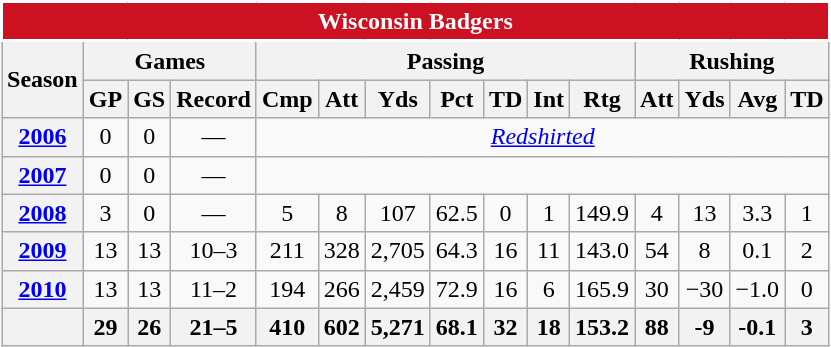<table class=wikitable style="text-align:center;">
<tr>
<th colspan="15" style="background: #cc1122; border: 2px solid #FFFFFF; color:#FFFFFF;">Wisconsin Badgers</th>
</tr>
<tr>
<th rowspan="2">Season</th>
<th colspan="3">Games</th>
<th colspan="7">Passing</th>
<th colspan="4">Rushing</th>
</tr>
<tr>
<th>GP</th>
<th>GS</th>
<th>Record</th>
<th>Cmp</th>
<th>Att</th>
<th>Yds</th>
<th>Pct</th>
<th>TD</th>
<th>Int</th>
<th>Rtg</th>
<th>Att</th>
<th>Yds</th>
<th>Avg</th>
<th>TD</th>
</tr>
<tr>
<th><a href='#'>2006</a></th>
<td>0</td>
<td>0</td>
<td>—</td>
<td colspan="11"><em><a href='#'>Redshirted</a></em></td>
</tr>
<tr>
<th><a href='#'>2007</a></th>
<td>0</td>
<td>0</td>
<td>—</td>
<td colspan="11"></td>
</tr>
<tr>
<th><a href='#'>2008</a></th>
<td>3</td>
<td>0</td>
<td>—</td>
<td>5</td>
<td>8</td>
<td>107</td>
<td>62.5</td>
<td>0</td>
<td>1</td>
<td>149.9</td>
<td>4</td>
<td>13</td>
<td>3.3</td>
<td>1</td>
</tr>
<tr>
<th><a href='#'>2009</a></th>
<td>13</td>
<td>13</td>
<td>10–3</td>
<td>211</td>
<td>328</td>
<td>2,705</td>
<td>64.3</td>
<td>16</td>
<td>11</td>
<td>143.0</td>
<td>54</td>
<td>8</td>
<td>0.1</td>
<td>2</td>
</tr>
<tr>
<th><a href='#'>2010</a></th>
<td>13</td>
<td>13</td>
<td>11–2</td>
<td>194</td>
<td>266</td>
<td>2,459</td>
<td>72.9</td>
<td>16</td>
<td>6</td>
<td>165.9</td>
<td>30</td>
<td>−30</td>
<td>−1.0</td>
<td>0</td>
</tr>
<tr>
<th></th>
<th>29</th>
<th>26</th>
<th>21–5</th>
<th>410</th>
<th>602</th>
<th>5,271</th>
<th>68.1</th>
<th>32</th>
<th>18</th>
<th>153.2</th>
<th>88</th>
<th>-9</th>
<th>-0.1</th>
<th>3</th>
</tr>
</table>
